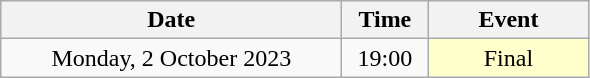<table class = "wikitable" style="text-align:center;">
<tr>
<th width=220>Date</th>
<th width=50>Time</th>
<th width=100>Event</th>
</tr>
<tr>
<td>Monday, 2 October 2023</td>
<td>19:00</td>
<td bgcolor=ffffcc>Final</td>
</tr>
</table>
